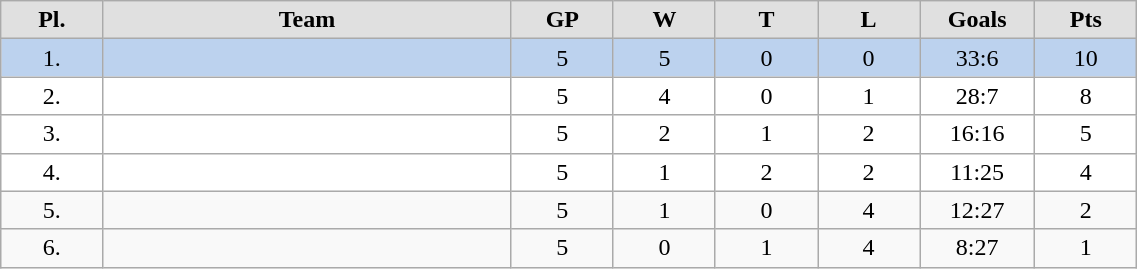<table class="wikitable" width="60%">
<tr style="font-weight:bold; background-color:#e0e0e0;" align="center" |>
<td width="5%">Pl.</td>
<td width="20%">Team</td>
<td width="5%">GP</td>
<td width="5%">W</td>
<td width="5%">T</td>
<td width="5%">L</td>
<td width="5%">Goals</td>
<td width="5%">Pts</td>
</tr>
<tr align="center" bgcolor="#BCD2EE">
<td>1.</td>
<td align="left"></td>
<td>5</td>
<td>5</td>
<td>0</td>
<td>0</td>
<td>33:6</td>
<td>10</td>
</tr>
<tr align="center" bgcolor="#FFFFFF">
<td>2.</td>
<td align="left"></td>
<td>5</td>
<td>4</td>
<td>0</td>
<td>1</td>
<td>28:7</td>
<td>8</td>
</tr>
<tr align="center" bgcolor="#FFFFFF">
<td>3.</td>
<td align="left"></td>
<td>5</td>
<td>2</td>
<td>1</td>
<td>2</td>
<td>16:16</td>
<td>5</td>
</tr>
<tr align="center" bgcolor="#FFFFFF">
<td>4.</td>
<td align="left"></td>
<td>5</td>
<td>1</td>
<td>2</td>
<td>2</td>
<td>11:25</td>
<td>4</td>
</tr>
<tr align="center">
<td>5.</td>
<td align="left"></td>
<td>5</td>
<td>1</td>
<td>0</td>
<td>4</td>
<td>12:27</td>
<td>2</td>
</tr>
<tr align="center">
<td>6.</td>
<td align="left"></td>
<td>5</td>
<td>0</td>
<td>1</td>
<td>4</td>
<td>8:27</td>
<td>1</td>
</tr>
</table>
